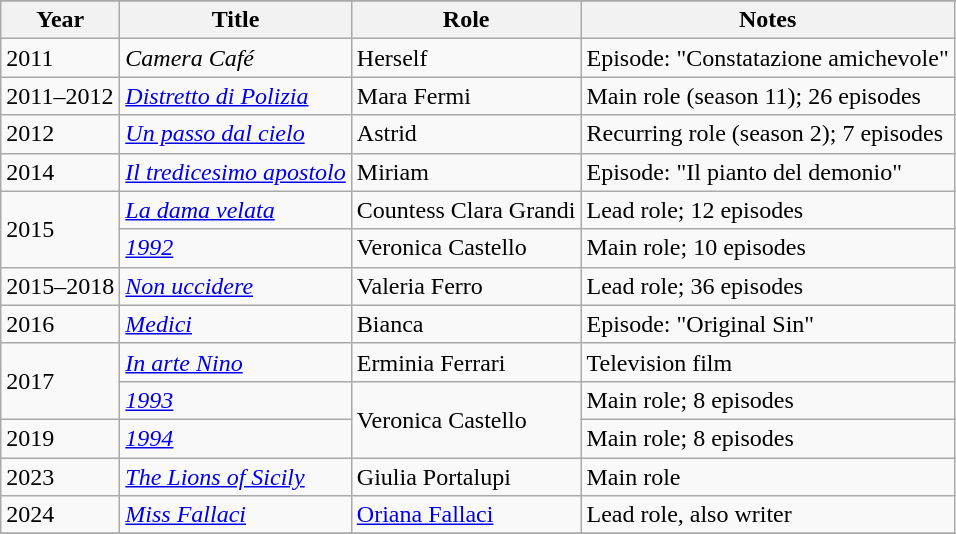<table class="wikitable">
<tr>
</tr>
<tr>
<th>Year</th>
<th>Title</th>
<th>Role</th>
<th>Notes</th>
</tr>
<tr>
<td>2011</td>
<td><em>Camera Café</em></td>
<td>Herself</td>
<td>Episode: "Constatazione amichevole"</td>
</tr>
<tr>
<td>2011–2012</td>
<td><em><a href='#'>Distretto di Polizia</a></em></td>
<td>Mara Fermi</td>
<td>Main role (season 11); 26 episodes</td>
</tr>
<tr>
<td>2012</td>
<td><em><a href='#'>Un passo dal cielo</a></em></td>
<td>Astrid</td>
<td>Recurring role (season 2); 7 episodes</td>
</tr>
<tr>
<td>2014</td>
<td><em><a href='#'>Il tredicesimo apostolo</a></em></td>
<td>Miriam</td>
<td>Episode: "Il pianto del demonio"</td>
</tr>
<tr>
<td rowspan="2">2015</td>
<td><em><a href='#'>La dama velata</a></em></td>
<td>Countess Clara Grandi</td>
<td>Lead role; 12 episodes</td>
</tr>
<tr>
<td><em><a href='#'>1992</a></em></td>
<td>Veronica Castello</td>
<td>Main role; 10 episodes</td>
</tr>
<tr>
<td>2015–2018</td>
<td><em><a href='#'>Non uccidere</a></em></td>
<td>Valeria Ferro</td>
<td>Lead role; 36 episodes</td>
</tr>
<tr>
<td>2016</td>
<td><em><a href='#'>Medici</a></em></td>
<td>Bianca</td>
<td>Episode: "Original Sin"</td>
</tr>
<tr>
<td rowspan="2">2017</td>
<td><em><a href='#'>In arte Nino</a></em></td>
<td>Erminia Ferrari</td>
<td>Television film</td>
</tr>
<tr>
<td><em><a href='#'>1993</a></em></td>
<td rowspan="2">Veronica Castello</td>
<td>Main role; 8 episodes</td>
</tr>
<tr>
<td>2019</td>
<td><em><a href='#'>1994</a></em></td>
<td>Main role; 8 episodes</td>
</tr>
<tr>
<td>2023</td>
<td><em><a href='#'>The Lions of Sicily</a></em></td>
<td>Giulia Portalupi</td>
<td>Main role</td>
</tr>
<tr>
<td>2024</td>
<td><em><a href='#'>Miss Fallaci</a></em></td>
<td><a href='#'>Oriana Fallaci</a></td>
<td>Lead role, also writer</td>
</tr>
<tr>
</tr>
</table>
